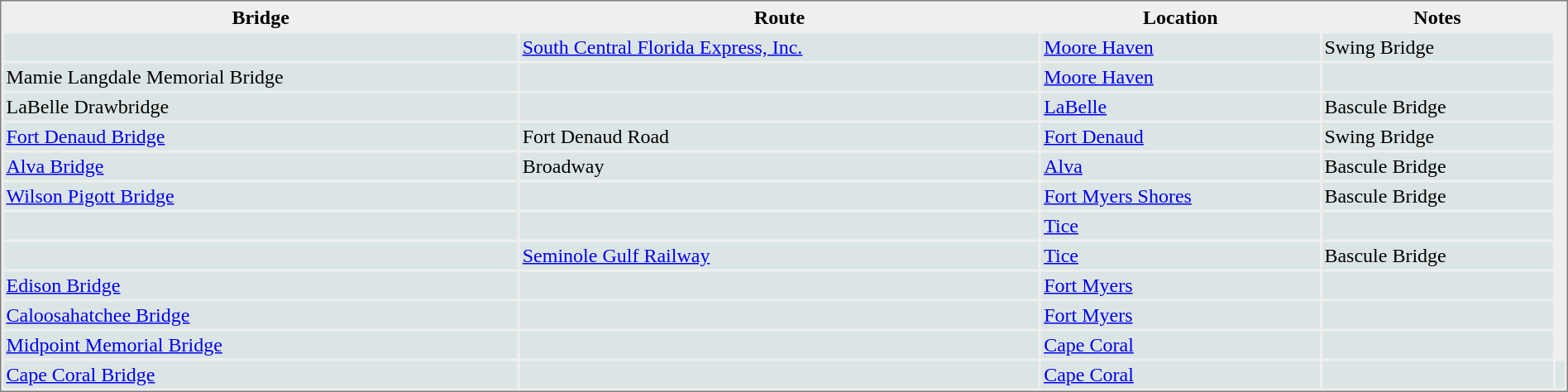<table style="border-style:solid;border-width:1px;border-color:#808080;background-color:#EFEFEF" cellspacing="2" cellpadding="2" width="100%">
<tr bgcolor="#EFEFEF">
<th>Bridge</th>
<th>Route</th>
<th>Location</th>
<th>Notes</th>
</tr>
<tr bgcolor="#DCE5E5">
<td></td>
<td><a href='#'>South Central Florida Express, Inc.</a></td>
<td><a href='#'>Moore Haven</a></td>
<td>Swing Bridge</td>
</tr>
<tr bgcolor="#DCE5E5">
<td>Mamie Langdale Memorial Bridge</td>
<td></td>
<td><a href='#'>Moore Haven</a></td>
<td></td>
</tr>
<tr bgcolor="#DCE5E5">
<td>LaBelle Drawbridge</td>
<td></td>
<td><a href='#'>LaBelle</a></td>
<td>Bascule Bridge</td>
</tr>
<tr bgcolor="#DCE5E5">
<td><a href='#'>Fort Denaud Bridge</a></td>
<td>Fort Denaud Road</td>
<td><a href='#'>Fort Denaud</a></td>
<td>Swing Bridge</td>
</tr>
<tr bgcolor="#DCE5E5">
<td><a href='#'>Alva Bridge</a></td>
<td>Broadway</td>
<td><a href='#'>Alva</a></td>
<td>Bascule Bridge</td>
</tr>
<tr bgcolor="#DCE5E5">
<td><a href='#'>Wilson Pigott Bridge</a></td>
<td></td>
<td><a href='#'>Fort Myers Shores</a></td>
<td>Bascule Bridge</td>
</tr>
<tr bgcolor="#DCE5E5">
<td></td>
<td></td>
<td><a href='#'>Tice</a></td>
<td></td>
</tr>
<tr bgcolor="#DCE5E5">
<td></td>
<td><a href='#'>Seminole Gulf Railway</a></td>
<td><a href='#'>Tice</a></td>
<td>Bascule Bridge</td>
</tr>
<tr bgcolor="#DCE5E5">
<td><a href='#'>Edison Bridge</a></td>
<td></td>
<td><a href='#'>Fort Myers</a></td>
<td></td>
</tr>
<tr bgcolor="#DCE5E5">
<td><a href='#'>Caloosahatchee Bridge</a></td>
<td></td>
<td><a href='#'>Fort Myers</a></td>
<td></td>
</tr>
<tr bgcolor="#DCE5E5">
<td><a href='#'>Midpoint Memorial Bridge</a></td>
<td></td>
<td><a href='#'>Cape Coral</a></td>
<td></td>
</tr>
<tr bgcolor="#DCE5E5">
<td><a href='#'>Cape Coral Bridge</a></td>
<td></td>
<td><a href='#'>Cape Coral</a></td>
<td></td>
<td></td>
</tr>
</table>
